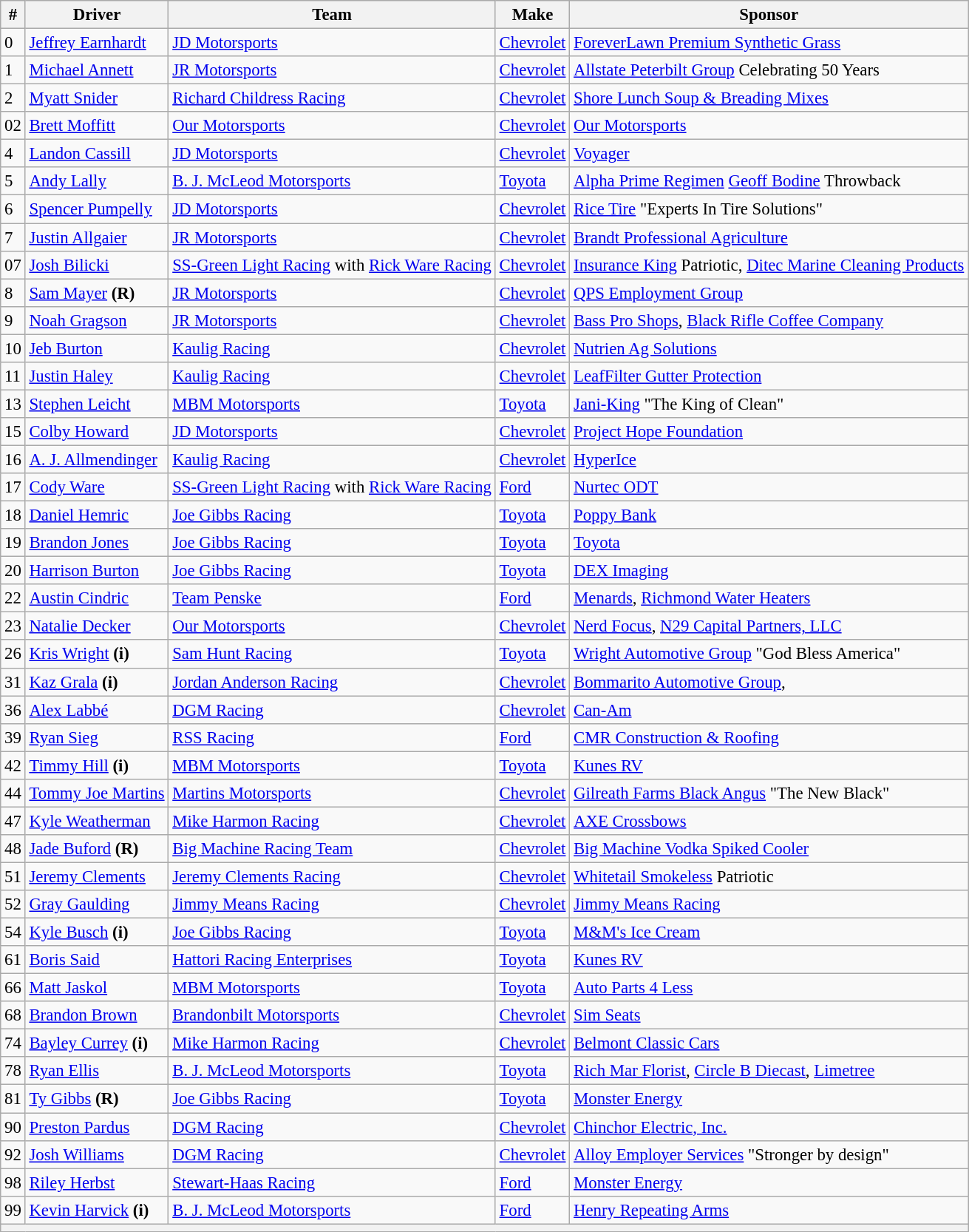<table class="wikitable" style="font-size:95%">
<tr>
<th>#</th>
<th>Driver</th>
<th>Team</th>
<th>Make</th>
<th>Sponsor</th>
</tr>
<tr>
<td>0</td>
<td><a href='#'>Jeffrey Earnhardt</a></td>
<td><a href='#'>JD Motorsports</a></td>
<td><a href='#'>Chevrolet</a></td>
<td><a href='#'>ForeverLawn Premium Synthetic Grass</a></td>
</tr>
<tr>
<td>1</td>
<td><a href='#'>Michael Annett</a></td>
<td><a href='#'>JR Motorsports</a></td>
<td><a href='#'>Chevrolet</a></td>
<td><a href='#'>Allstate Peterbilt Group</a> Celebrating 50 Years</td>
</tr>
<tr>
<td>2</td>
<td><a href='#'>Myatt Snider</a></td>
<td><a href='#'>Richard Childress Racing</a></td>
<td><a href='#'>Chevrolet</a></td>
<td><a href='#'>Shore Lunch Soup & Breading Mixes</a></td>
</tr>
<tr>
<td>02</td>
<td><a href='#'>Brett Moffitt</a></td>
<td><a href='#'>Our Motorsports</a></td>
<td><a href='#'>Chevrolet</a></td>
<td><a href='#'>Our Motorsports</a></td>
</tr>
<tr>
<td>4</td>
<td><a href='#'>Landon Cassill</a></td>
<td><a href='#'>JD Motorsports</a></td>
<td><a href='#'>Chevrolet</a></td>
<td><a href='#'>Voyager</a></td>
</tr>
<tr>
<td>5</td>
<td><a href='#'>Andy Lally</a></td>
<td><a href='#'>B. J. McLeod Motorsports</a></td>
<td><a href='#'>Toyota</a></td>
<td><a href='#'>Alpha Prime Regimen</a> <a href='#'>Geoff Bodine</a> Throwback</td>
</tr>
<tr>
<td>6</td>
<td><a href='#'>Spencer Pumpelly</a></td>
<td><a href='#'>JD Motorsports</a></td>
<td><a href='#'>Chevrolet</a></td>
<td><a href='#'>Rice Tire</a> "Experts In Tire Solutions"</td>
</tr>
<tr>
<td>7</td>
<td><a href='#'>Justin Allgaier</a></td>
<td><a href='#'>JR Motorsports</a></td>
<td><a href='#'>Chevrolet</a></td>
<td><a href='#'>Brandt Professional Agriculture</a></td>
</tr>
<tr>
<td>07</td>
<td><a href='#'>Josh Bilicki</a></td>
<td nowrap><a href='#'>SS-Green Light Racing</a> with <a href='#'>Rick Ware Racing</a></td>
<td><a href='#'>Chevrolet</a></td>
<td nowrap><a href='#'>Insurance King</a> Patriotic, <a href='#'>Ditec Marine Cleaning Products</a></td>
</tr>
<tr>
<td>8</td>
<td><a href='#'>Sam Mayer</a> <strong>(R)</strong></td>
<td><a href='#'>JR Motorsports</a></td>
<td><a href='#'>Chevrolet</a></td>
<td><a href='#'>QPS Employment Group</a></td>
</tr>
<tr>
<td>9</td>
<td><a href='#'>Noah Gragson</a></td>
<td><a href='#'>JR Motorsports</a></td>
<td><a href='#'>Chevrolet</a></td>
<td><a href='#'>Bass Pro Shops</a>, <a href='#'>Black Rifle Coffee Company</a></td>
</tr>
<tr>
<td>10</td>
<td><a href='#'>Jeb Burton</a></td>
<td><a href='#'>Kaulig Racing</a></td>
<td><a href='#'>Chevrolet</a></td>
<td><a href='#'>Nutrien Ag Solutions</a></td>
</tr>
<tr>
<td>11</td>
<td><a href='#'>Justin Haley</a></td>
<td><a href='#'>Kaulig Racing</a></td>
<td><a href='#'>Chevrolet</a></td>
<td><a href='#'>LeafFilter Gutter Protection</a></td>
</tr>
<tr>
<td>13</td>
<td><a href='#'>Stephen Leicht</a></td>
<td><a href='#'>MBM Motorsports</a></td>
<td><a href='#'>Toyota</a></td>
<td><a href='#'>Jani-King</a> "The King of Clean"</td>
</tr>
<tr>
<td>15</td>
<td><a href='#'>Colby Howard</a></td>
<td><a href='#'>JD Motorsports</a></td>
<td><a href='#'>Chevrolet</a></td>
<td><a href='#'>Project Hope Foundation</a></td>
</tr>
<tr>
<td>16</td>
<td><a href='#'>A. J. Allmendinger</a></td>
<td><a href='#'>Kaulig Racing</a></td>
<td><a href='#'>Chevrolet</a></td>
<td><a href='#'>HyperIce</a></td>
</tr>
<tr>
<td>17</td>
<td><a href='#'>Cody Ware</a></td>
<td><a href='#'>SS-Green Light Racing</a> with <a href='#'>Rick Ware Racing</a></td>
<td><a href='#'>Ford</a></td>
<td><a href='#'>Nurtec ODT</a></td>
</tr>
<tr>
<td>18</td>
<td><a href='#'>Daniel Hemric</a></td>
<td><a href='#'>Joe Gibbs Racing</a></td>
<td><a href='#'>Toyota</a></td>
<td><a href='#'>Poppy Bank</a></td>
</tr>
<tr>
<td>19</td>
<td><a href='#'>Brandon Jones</a></td>
<td><a href='#'>Joe Gibbs Racing</a></td>
<td><a href='#'>Toyota</a></td>
<td><a href='#'>Toyota</a></td>
</tr>
<tr>
<td>20</td>
<td><a href='#'>Harrison Burton</a></td>
<td><a href='#'>Joe Gibbs Racing</a></td>
<td><a href='#'>Toyota</a></td>
<td><a href='#'>DEX Imaging</a></td>
</tr>
<tr>
<td>22</td>
<td><a href='#'>Austin Cindric</a></td>
<td><a href='#'>Team Penske</a></td>
<td><a href='#'>Ford</a></td>
<td><a href='#'>Menards</a>, <a href='#'>Richmond Water Heaters</a></td>
</tr>
<tr>
<td>23</td>
<td><a href='#'>Natalie Decker</a></td>
<td><a href='#'>Our Motorsports</a></td>
<td><a href='#'>Chevrolet</a></td>
<td><a href='#'>Nerd Focus</a>, <a href='#'>N29 Capital Partners, LLC</a></td>
</tr>
<tr>
<td>26</td>
<td><a href='#'>Kris Wright</a> <strong>(i)</strong></td>
<td><a href='#'>Sam Hunt Racing</a></td>
<td><a href='#'>Toyota</a></td>
<td><a href='#'>Wright Automotive Group</a> "God Bless America"</td>
</tr>
<tr>
<td>31</td>
<td><a href='#'>Kaz Grala</a> <strong>(i)</strong></td>
<td><a href='#'>Jordan Anderson Racing</a></td>
<td><a href='#'>Chevrolet</a></td>
<td><a href='#'>Bommarito Automotive Group</a>, </td>
</tr>
<tr>
<td>36</td>
<td><a href='#'>Alex Labbé</a></td>
<td><a href='#'>DGM Racing</a></td>
<td><a href='#'>Chevrolet</a></td>
<td><a href='#'>Can-Am</a></td>
</tr>
<tr>
<td>39</td>
<td><a href='#'>Ryan Sieg</a></td>
<td><a href='#'>RSS Racing</a></td>
<td><a href='#'>Ford</a></td>
<td><a href='#'>CMR Construction & Roofing</a></td>
</tr>
<tr>
<td>42</td>
<td><a href='#'>Timmy Hill</a> <strong>(i)</strong></td>
<td><a href='#'>MBM Motorsports</a></td>
<td><a href='#'>Toyota</a></td>
<td><a href='#'>Kunes RV</a></td>
</tr>
<tr>
<td>44</td>
<td nowrap><a href='#'>Tommy Joe Martins</a></td>
<td><a href='#'>Martins Motorsports</a></td>
<td><a href='#'>Chevrolet</a></td>
<td><a href='#'>Gilreath Farms Black Angus</a> "The New Black"</td>
</tr>
<tr>
<td>47</td>
<td><a href='#'>Kyle Weatherman</a></td>
<td><a href='#'>Mike Harmon Racing</a></td>
<td><a href='#'>Chevrolet</a></td>
<td><a href='#'>AXE Crossbows</a></td>
</tr>
<tr>
<td>48</td>
<td><a href='#'>Jade Buford</a> <strong>(R)</strong></td>
<td><a href='#'>Big Machine Racing Team</a></td>
<td><a href='#'>Chevrolet</a></td>
<td><a href='#'>Big Machine Vodka Spiked Cooler</a></td>
</tr>
<tr>
<td>51</td>
<td><a href='#'>Jeremy Clements</a></td>
<td><a href='#'>Jeremy Clements Racing</a></td>
<td><a href='#'>Chevrolet</a></td>
<td><a href='#'>Whitetail Smokeless</a> Patriotic</td>
</tr>
<tr>
<td>52</td>
<td><a href='#'>Gray Gaulding</a></td>
<td><a href='#'>Jimmy Means Racing</a></td>
<td><a href='#'>Chevrolet</a></td>
<td><a href='#'>Jimmy Means Racing</a></td>
</tr>
<tr>
<td>54</td>
<td><a href='#'>Kyle Busch</a> <strong>(i)</strong></td>
<td><a href='#'>Joe Gibbs Racing</a></td>
<td><a href='#'>Toyota</a></td>
<td><a href='#'>M&M's Ice Cream</a></td>
</tr>
<tr>
<td>61</td>
<td><a href='#'>Boris Said</a></td>
<td><a href='#'>Hattori Racing Enterprises</a></td>
<td><a href='#'>Toyota</a></td>
<td><a href='#'>Kunes RV</a></td>
</tr>
<tr>
<td>66</td>
<td><a href='#'>Matt Jaskol</a></td>
<td><a href='#'>MBM Motorsports</a></td>
<td><a href='#'>Toyota</a></td>
<td><a href='#'>Auto Parts 4 Less</a></td>
</tr>
<tr>
<td>68</td>
<td><a href='#'>Brandon Brown</a></td>
<td><a href='#'>Brandonbilt Motorsports</a></td>
<td><a href='#'>Chevrolet</a></td>
<td><a href='#'>Sim Seats</a></td>
</tr>
<tr>
<td>74</td>
<td><a href='#'>Bayley Currey</a> <strong>(i)</strong></td>
<td><a href='#'>Mike Harmon Racing</a></td>
<td><a href='#'>Chevrolet</a></td>
<td><a href='#'>Belmont Classic Cars</a></td>
</tr>
<tr>
<td>78</td>
<td><a href='#'>Ryan Ellis</a></td>
<td><a href='#'>B. J. McLeod Motorsports</a></td>
<td><a href='#'>Toyota</a></td>
<td><a href='#'>Rich Mar Florist</a>, <a href='#'>Circle B Diecast</a>, <a href='#'>Limetree</a></td>
</tr>
<tr>
<td>81</td>
<td><a href='#'>Ty Gibbs</a> <strong>(R)</strong></td>
<td><a href='#'>Joe Gibbs Racing</a></td>
<td><a href='#'>Toyota</a></td>
<td><a href='#'>Monster Energy</a></td>
</tr>
<tr>
<td>90</td>
<td><a href='#'>Preston Pardus</a></td>
<td><a href='#'>DGM Racing</a></td>
<td><a href='#'>Chevrolet</a></td>
<td><a href='#'>Chinchor Electric, Inc.</a></td>
</tr>
<tr>
<td>92</td>
<td><a href='#'>Josh Williams</a></td>
<td><a href='#'>DGM Racing</a></td>
<td><a href='#'>Chevrolet</a></td>
<td><a href='#'>Alloy Employer Services</a> "Stronger by design"</td>
</tr>
<tr>
<td>98</td>
<td><a href='#'>Riley Herbst</a></td>
<td><a href='#'>Stewart-Haas Racing</a></td>
<td><a href='#'>Ford</a></td>
<td><a href='#'>Monster Energy</a></td>
</tr>
<tr>
<td>99</td>
<td><a href='#'>Kevin Harvick</a> <strong>(i)</strong></td>
<td><a href='#'>B. J. McLeod Motorsports</a></td>
<td><a href='#'>Ford</a></td>
<td><a href='#'>Henry Repeating Arms</a></td>
</tr>
<tr>
<th colspan="5"></th>
</tr>
</table>
